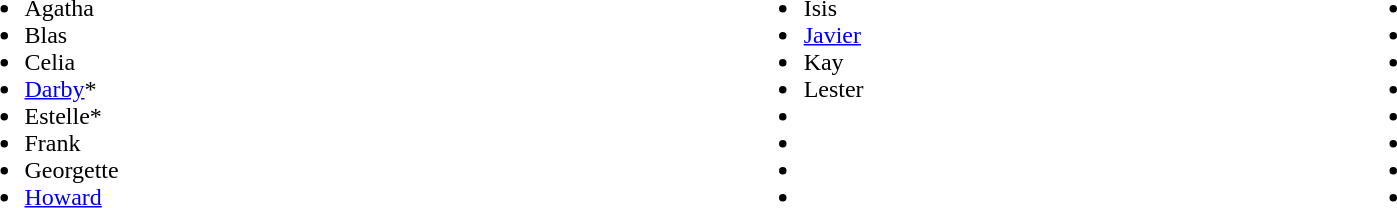<table width="90%">
<tr>
<td><br><ul><li>Agatha</li><li>Blas</li><li>Celia</li><li><a href='#'>Darby</a>*</li><li>Estelle*</li><li>Frank</li><li>Georgette</li><li><a href='#'>Howard</a></li></ul></td>
<td><br><ul><li>Isis</li><li><a href='#'>Javier</a></li><li>Kay</li><li>Lester</li><li></li><li></li><li></li><li></li></ul></td>
<td><br><ul><li></li><li></li><li></li><li></li><li></li><li></li><li></li><li></li></ul></td>
</tr>
</table>
